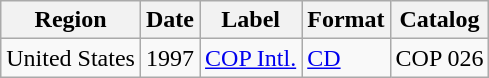<table class="wikitable">
<tr>
<th>Region</th>
<th>Date</th>
<th>Label</th>
<th>Format</th>
<th>Catalog</th>
</tr>
<tr>
<td>United States</td>
<td>1997</td>
<td><a href='#'>COP Intl.</a></td>
<td><a href='#'>CD</a></td>
<td>COP 026</td>
</tr>
</table>
